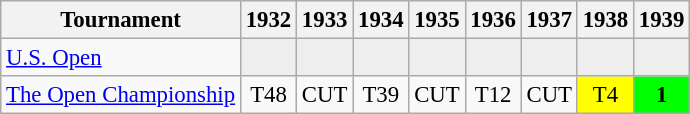<table class="wikitable" style="font-size:95%;text-align:center;">
<tr>
<th>Tournament</th>
<th>1932</th>
<th>1933</th>
<th>1934</th>
<th>1935</th>
<th>1936</th>
<th>1937</th>
<th>1938</th>
<th>1939</th>
</tr>
<tr>
<td align=left><a href='#'>U.S. Open</a></td>
<td style="background:#eeeeee;"></td>
<td style="background:#eeeeee;"></td>
<td style="background:#eeeeee;"></td>
<td style="background:#eeeeee;"></td>
<td style="background:#eeeeee;"></td>
<td style="background:#eeeeee;"></td>
<td style="background:#eeeeee;"></td>
<td style="background:#eeeeee;"></td>
</tr>
<tr>
<td align=left><a href='#'>The Open Championship</a></td>
<td>T48</td>
<td>CUT</td>
<td>T39</td>
<td>CUT</td>
<td>T12</td>
<td>CUT</td>
<td style="background:yellow;">T4</td>
<td style="background:lime;"><strong>1</strong></td>
</tr>
</table>
